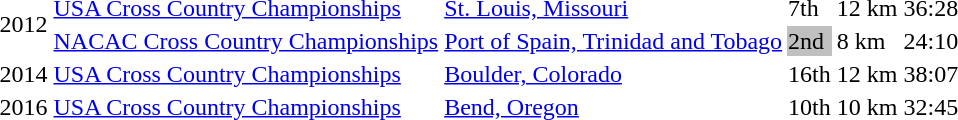<table>
<tr>
<td rowspan=2>2012</td>
<td><a href='#'>USA Cross Country Championships</a></td>
<td><a href='#'>St. Louis, Missouri</a></td>
<td>7th</td>
<td>12 km</td>
<td>36:28</td>
</tr>
<tr>
<td><a href='#'>NACAC Cross Country Championships</a></td>
<td><a href='#'>Port of Spain, Trinidad and Tobago</a></td>
<td bgcolor=silver>2nd</td>
<td>8 km</td>
<td>24:10</td>
</tr>
<tr>
<td>2014</td>
<td><a href='#'>USA Cross Country Championships</a></td>
<td><a href='#'>Boulder, Colorado</a></td>
<td>16th</td>
<td>12 km</td>
<td>38:07</td>
</tr>
<tr>
<td>2016</td>
<td><a href='#'>USA Cross Country Championships</a></td>
<td><a href='#'>Bend, Oregon</a></td>
<td>10th</td>
<td>10 km</td>
<td>32:45</td>
</tr>
</table>
